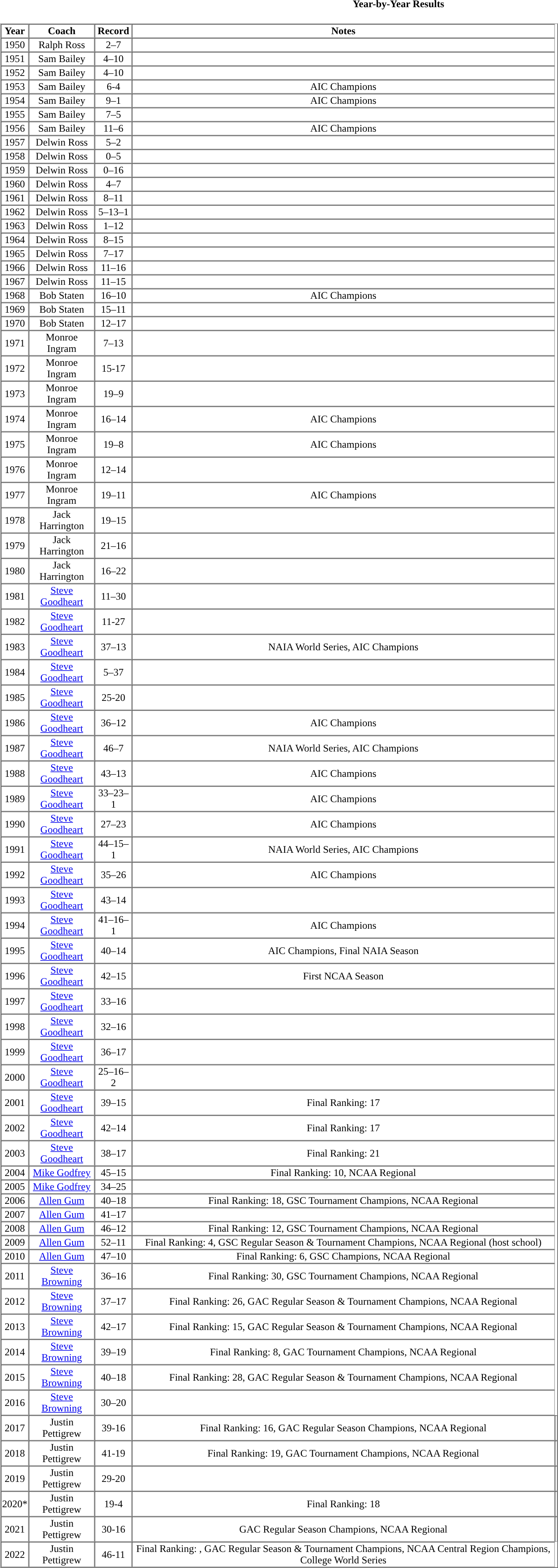<table border="0" width="100%" class="collapsible collapsed">
<tr>
<th>Year-by-Year Results</th>
</tr>
<tr>
<td valign="top"><br><table cellpadding="1" border="1" cellspacing="0" width="70%">
<tr>
<th>Year</th>
<th>Coach</th>
<th>Record</th>
<th>Notes</th>
</tr>
<tr align="center">
<td>1950</td>
<td>Ralph Ross</td>
<td>2–7</td>
<td></td>
</tr>
<tr align="center">
<td>1951</td>
<td>Sam Bailey</td>
<td>4–10</td>
<td></td>
</tr>
<tr align="center">
<td>1952</td>
<td>Sam Bailey</td>
<td>4–10</td>
<td></td>
</tr>
<tr align="center">
<td>1953</td>
<td>Sam Bailey</td>
<td>6-4</td>
<td>AIC Champions</td>
</tr>
<tr align="center">
<td>1954</td>
<td>Sam Bailey</td>
<td>9–1</td>
<td>AIC Champions</td>
</tr>
<tr align="center">
<td>1955</td>
<td>Sam Bailey</td>
<td>7–5</td>
<td></td>
</tr>
<tr align="center">
<td>1956</td>
<td>Sam Bailey</td>
<td>11–6</td>
<td>AIC Champions</td>
</tr>
<tr align="center">
<td>1957</td>
<td>Delwin Ross</td>
<td>5–2</td>
<td></td>
</tr>
<tr align="center">
<td>1958</td>
<td>Delwin Ross</td>
<td>0–5</td>
<td></td>
</tr>
<tr align="center">
<td>1959</td>
<td>Delwin Ross</td>
<td>0–16</td>
<td></td>
</tr>
<tr align="center">
<td>1960</td>
<td>Delwin Ross</td>
<td>4–7</td>
<td></td>
</tr>
<tr align="center">
<td>1961</td>
<td>Delwin Ross</td>
<td>8–11</td>
<td></td>
</tr>
<tr align="center">
<td>1962</td>
<td>Delwin Ross</td>
<td>5–13–1</td>
<td></td>
</tr>
<tr align="center">
<td>1963</td>
<td>Delwin Ross</td>
<td>1–12</td>
<td></td>
</tr>
<tr align="center">
<td>1964</td>
<td>Delwin Ross</td>
<td>8–15</td>
<td></td>
</tr>
<tr align="center">
<td>1965</td>
<td>Delwin Ross</td>
<td>7–17</td>
<td></td>
</tr>
<tr align="center">
<td>1966</td>
<td>Delwin Ross</td>
<td>11–16</td>
<td></td>
</tr>
<tr align="center">
<td>1967</td>
<td>Delwin Ross</td>
<td>11–15</td>
<td></td>
</tr>
<tr align="center">
<td>1968</td>
<td>Bob Staten</td>
<td>16–10</td>
<td>AIC Champions</td>
</tr>
<tr align="center">
<td>1969</td>
<td>Bob Staten</td>
<td>15–11</td>
<td></td>
</tr>
<tr align="center">
<td>1970</td>
<td>Bob Staten</td>
<td>12–17</td>
<td></td>
</tr>
<tr align="center">
<td>1971</td>
<td>Monroe Ingram</td>
<td>7–13</td>
<td></td>
</tr>
<tr align="center">
<td>1972</td>
<td>Monroe Ingram</td>
<td>15-17</td>
<td></td>
</tr>
<tr align="center">
<td>1973</td>
<td>Monroe Ingram</td>
<td>19–9</td>
<td></td>
</tr>
<tr align="center">
<td>1974</td>
<td>Monroe Ingram</td>
<td>16–14</td>
<td>AIC Champions</td>
</tr>
<tr align="center">
<td>1975</td>
<td>Monroe Ingram</td>
<td>19–8</td>
<td>AIC Champions</td>
</tr>
<tr align="center">
<td>1976</td>
<td>Monroe Ingram</td>
<td>12–14</td>
<td></td>
</tr>
<tr align="center">
<td>1977</td>
<td>Monroe Ingram</td>
<td>19–11</td>
<td>AIC Champions</td>
</tr>
<tr align="center">
<td>1978</td>
<td>Jack Harrington</td>
<td>19–15</td>
<td></td>
</tr>
<tr align="center">
<td>1979</td>
<td>Jack Harrington</td>
<td>21–16</td>
<td></td>
</tr>
<tr align="center">
<td>1980</td>
<td>Jack Harrington</td>
<td>16–22</td>
<td></td>
</tr>
<tr align="center">
<td>1981</td>
<td><a href='#'>Steve Goodheart</a></td>
<td>11–30</td>
<td></td>
</tr>
<tr align="center">
<td>1982</td>
<td><a href='#'>Steve Goodheart</a></td>
<td>11-27</td>
<td></td>
</tr>
<tr align="center">
<td>1983</td>
<td><a href='#'>Steve Goodheart</a></td>
<td>37–13</td>
<td>NAIA World Series, AIC Champions</td>
</tr>
<tr align="center">
<td>1984</td>
<td><a href='#'>Steve Goodheart</a></td>
<td>5–37</td>
<td></td>
</tr>
<tr align="center">
<td>1985</td>
<td><a href='#'>Steve Goodheart</a></td>
<td>25-20</td>
<td></td>
</tr>
<tr align="center">
<td>1986</td>
<td><a href='#'>Steve Goodheart</a></td>
<td>36–12</td>
<td>AIC Champions</td>
</tr>
<tr align="center">
<td>1987</td>
<td><a href='#'>Steve Goodheart</a></td>
<td>46–7</td>
<td>NAIA World Series, AIC Champions</td>
</tr>
<tr align="center">
<td>1988</td>
<td><a href='#'>Steve Goodheart</a></td>
<td>43–13</td>
<td>AIC Champions</td>
</tr>
<tr align="center">
<td>1989</td>
<td><a href='#'>Steve Goodheart</a></td>
<td>33–23–1</td>
<td>AIC Champions</td>
</tr>
<tr align="center">
<td>1990</td>
<td><a href='#'>Steve Goodheart</a></td>
<td>27–23</td>
<td>AIC Champions</td>
</tr>
<tr align="center">
<td>1991</td>
<td><a href='#'>Steve Goodheart</a></td>
<td>44–15–1</td>
<td>NAIA World Series, AIC Champions</td>
</tr>
<tr align="center">
<td>1992</td>
<td><a href='#'>Steve Goodheart</a></td>
<td>35–26</td>
<td>AIC Champions</td>
</tr>
<tr align="center">
<td>1993</td>
<td><a href='#'>Steve Goodheart</a></td>
<td>43–14</td>
<td></td>
</tr>
<tr align="center">
<td>1994</td>
<td><a href='#'>Steve Goodheart</a></td>
<td>41–16–1</td>
<td>AIC Champions</td>
</tr>
<tr align="center">
<td>1995</td>
<td><a href='#'>Steve Goodheart</a></td>
<td>40–14</td>
<td>AIC Champions, Final NAIA Season</td>
</tr>
<tr align="center">
<td>1996</td>
<td><a href='#'>Steve Goodheart</a></td>
<td>42–15</td>
<td>First NCAA Season</td>
</tr>
<tr align="center">
<td>1997</td>
<td><a href='#'>Steve Goodheart</a></td>
<td>33–16</td>
<td></td>
</tr>
<tr align="center">
<td>1998</td>
<td><a href='#'>Steve Goodheart</a></td>
<td>32–16</td>
<td></td>
</tr>
<tr align="center">
<td>1999</td>
<td><a href='#'>Steve Goodheart</a></td>
<td>36–17</td>
<td></td>
</tr>
<tr align="center">
<td>2000</td>
<td><a href='#'>Steve Goodheart</a></td>
<td>25–16–2</td>
<td></td>
</tr>
<tr align="center">
<td>2001</td>
<td><a href='#'>Steve Goodheart</a></td>
<td>39–15</td>
<td>Final Ranking: 17</td>
</tr>
<tr align="center">
<td>2002</td>
<td><a href='#'>Steve Goodheart</a></td>
<td>42–14</td>
<td>Final Ranking: 17</td>
</tr>
<tr align="center">
<td>2003</td>
<td><a href='#'>Steve Goodheart</a></td>
<td>38–17</td>
<td>Final Ranking: 21</td>
</tr>
<tr align="center">
<td>2004</td>
<td><a href='#'>Mike Godfrey</a></td>
<td>45–15</td>
<td>Final Ranking: 10, NCAA Regional</td>
</tr>
<tr align="center">
<td>2005</td>
<td><a href='#'>Mike Godfrey</a></td>
<td>34–25</td>
<td></td>
</tr>
<tr align="center">
<td>2006</td>
<td><a href='#'>Allen Gum</a></td>
<td>40–18</td>
<td>Final Ranking: 18, GSC Tournament Champions, NCAA Regional</td>
</tr>
<tr align="center">
<td>2007</td>
<td><a href='#'>Allen Gum</a></td>
<td>41–17</td>
<td></td>
</tr>
<tr align="center">
<td>2008</td>
<td><a href='#'>Allen Gum</a></td>
<td>46–12</td>
<td>Final Ranking: 12, GSC Tournament Champions, NCAA Regional</td>
</tr>
<tr align="center">
<td>2009</td>
<td><a href='#'>Allen Gum</a></td>
<td>52–11</td>
<td>Final Ranking: 4, GSC Regular Season & Tournament Champions, NCAA Regional (host school)</td>
</tr>
<tr align="center">
<td>2010</td>
<td><a href='#'>Allen Gum</a></td>
<td>47–10</td>
<td>Final Ranking: 6, GSC Champions, NCAA Regional</td>
</tr>
<tr align="center">
<td>2011</td>
<td><a href='#'>Steve Browning</a></td>
<td>36–16</td>
<td>Final Ranking: 30, GSC Tournament Champions, NCAA Regional</td>
</tr>
<tr align="center">
<td>2012</td>
<td><a href='#'>Steve Browning</a></td>
<td>37–17</td>
<td>Final Ranking: 26, GAC Regular Season & Tournament Champions, NCAA Regional</td>
</tr>
<tr align="center">
<td>2013</td>
<td><a href='#'>Steve Browning</a></td>
<td>42–17</td>
<td>Final Ranking: 15, GAC Regular Season & Tournament Champions, NCAA Regional</td>
</tr>
<tr align="center">
<td>2014</td>
<td><a href='#'>Steve Browning</a></td>
<td>39–19</td>
<td>Final Ranking: 8, GAC Tournament Champions, NCAA Regional</td>
</tr>
<tr align="center">
<td>2015</td>
<td><a href='#'>Steve Browning</a></td>
<td>40–18</td>
<td>Final Ranking: 28, GAC Regular Season & Tournament Champions, NCAA Regional</td>
</tr>
<tr align="center">
<td>2016</td>
<td><a href='#'>Steve Browning</a></td>
<td>30–20</td>
<td></td>
</tr>
<tr align="center">
<td>2017</td>
<td>Justin Pettigrew</td>
<td>39-16</td>
<td>Final Ranking: 16, GAC Regular Season Champions, NCAA Regional</td>
<td></td>
</tr>
<tr align="center">
<td>2018</td>
<td>Justin Pettigrew</td>
<td>41-19</td>
<td>Final Ranking: 19, GAC Tournament Champions, NCAA Regional</td>
<td></td>
</tr>
<tr align="center">
<td>2019</td>
<td>Justin Pettigrew</td>
<td>29-20</td>
<td></td>
<td></td>
</tr>
<tr align="center">
<td>2020*</td>
<td>Justin Pettigrew</td>
<td>19-4</td>
<td>Final Ranking: 18</td>
<td></td>
</tr>
<tr align="center">
<td>2021</td>
<td>Justin Pettigrew</td>
<td>30-16</td>
<td>GAC Regular Season Champions, NCAA Regional</td>
<td></td>
</tr>
<tr align="center">
<td>2022</td>
<td>Justin Pettigrew</td>
<td>46-11</td>
<td>Final Ranking: , GAC Regular Season & Tournament Champions, NCAA Central Region Champions, College World Series</td>
</tr>
</table>
</td>
</tr>
</table>
